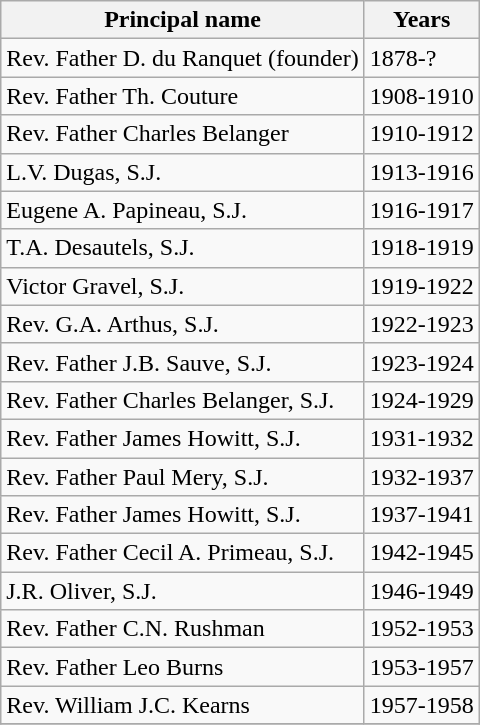<table class="wikitable">
<tr>
<th>Principal name</th>
<th>Years</th>
</tr>
<tr>
<td>Rev. Father D. du Ranquet (founder)</td>
<td>1878-?</td>
</tr>
<tr>
<td>Rev. Father Th. Couture</td>
<td>1908-1910</td>
</tr>
<tr>
<td>Rev. Father Charles Belanger</td>
<td>1910-1912</td>
</tr>
<tr>
<td>L.V. Dugas, S.J.</td>
<td>1913-1916</td>
</tr>
<tr>
<td>Eugene A. Papineau, S.J.</td>
<td>1916-1917</td>
</tr>
<tr>
<td>T.A. Desautels, S.J.</td>
<td>1918-1919</td>
</tr>
<tr>
<td>Victor Gravel, S.J.</td>
<td>1919-1922</td>
</tr>
<tr>
<td>Rev. G.A. Arthus, S.J.</td>
<td>1922-1923</td>
</tr>
<tr>
<td>Rev. Father J.B. Sauve, S.J.</td>
<td>1923-1924</td>
</tr>
<tr>
<td>Rev. Father Charles Belanger, S.J.</td>
<td>1924-1929</td>
</tr>
<tr>
<td>Rev. Father James Howitt, S.J.</td>
<td>1931-1932</td>
</tr>
<tr>
<td>Rev. Father Paul Mery, S.J.</td>
<td>1932-1937</td>
</tr>
<tr>
<td>Rev. Father James Howitt, S.J.</td>
<td>1937-1941</td>
</tr>
<tr>
<td>Rev. Father Cecil A. Primeau, S.J.</td>
<td>1942-1945</td>
</tr>
<tr>
<td>J.R. Oliver, S.J.</td>
<td>1946-1949</td>
</tr>
<tr>
<td>Rev. Father C.N. Rushman</td>
<td>1952-1953</td>
</tr>
<tr>
<td>Rev. Father Leo Burns</td>
<td>1953-1957</td>
</tr>
<tr>
<td>Rev. William J.C. Kearns</td>
<td>1957-1958</td>
</tr>
<tr>
</tr>
</table>
